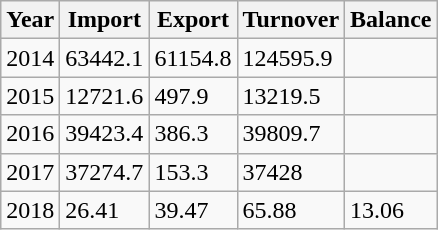<table class="wikitable">
<tr>
<th>Year</th>
<th>Import</th>
<th>Export</th>
<th>Turnover</th>
<th>Balance</th>
</tr>
<tr>
<td>2014</td>
<td>63442.1</td>
<td>61154.8</td>
<td>124595.9</td>
<td></td>
</tr>
<tr>
<td>2015</td>
<td>12721.6</td>
<td>497.9</td>
<td>13219.5</td>
<td></td>
</tr>
<tr>
<td>2016</td>
<td>39423.4</td>
<td>386.3</td>
<td>39809.7</td>
<td></td>
</tr>
<tr>
<td>2017</td>
<td>37274.7</td>
<td>153.3</td>
<td>37428</td>
<td></td>
</tr>
<tr>
<td>2018</td>
<td>26.41</td>
<td>39.47</td>
<td>65.88</td>
<td>13.06</td>
</tr>
</table>
